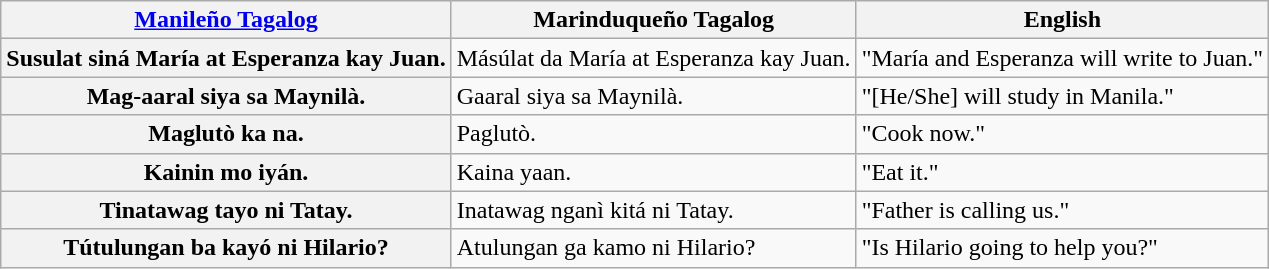<table class="wikitable plainrowheaders">
<tr>
<th scope="col"><a href='#'>Manileño Tagalog</a></th>
<th scope="col">Marinduqueño Tagalog</th>
<th scope="col">English</th>
</tr>
<tr>
<th scope="row">Susulat siná María at Esperanza kay Juan.</th>
<td>Másúlat da María at Esperanza kay Juan.</td>
<td>"María and Esperanza will write to Juan."</td>
</tr>
<tr>
<th scope="row">Mag-aaral siya sa Maynilà.</th>
<td>Gaaral siya sa Maynilà.</td>
<td>"[He/She] will study in Manila."</td>
</tr>
<tr>
<th scope="row">Maglutò ka na.</th>
<td>Paglutò.</td>
<td>"Cook now."</td>
</tr>
<tr>
<th scope="row">Kainin mo iyán.</th>
<td>Kaina yaan.</td>
<td>"Eat it."</td>
</tr>
<tr>
<th scope="row">Tinatawag tayo ni Tatay.</th>
<td>Inatawag nganì kitá ni Tatay.</td>
<td>"Father is calling us."</td>
</tr>
<tr>
<th scope="row">Tútulungan ba kayó ni Hilario?</th>
<td>Atulungan ga kamo ni Hilario?</td>
<td>"Is Hilario going to help you?"</td>
</tr>
</table>
